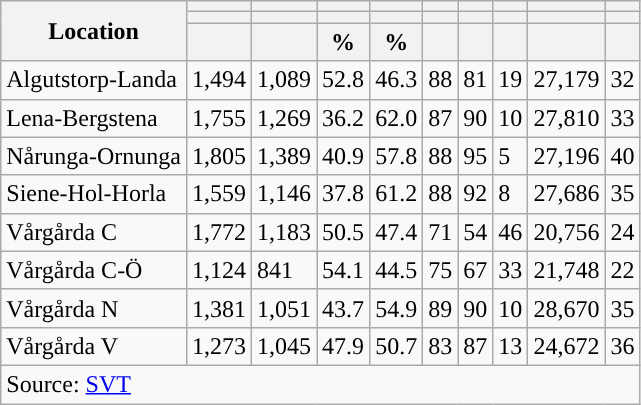<table role="presentation" class="wikitable sortable mw-collapsible">
<tr>
<th rowspan="3">Location</th>
<th></th>
<th></th>
<th></th>
<th></th>
<th></th>
<th></th>
<th></th>
<th></th>
<th></th>
</tr>
<tr>
<th></th>
<th></th>
<th style="background:"></th>
<th style="background:"></th>
<th></th>
<th></th>
<th></th>
<th></th>
<th></th>
</tr>
<tr>
<th data-sort-type="number"></th>
<th data-sort-type="number"></th>
<th data-sort-type="number">%</th>
<th data-sort-type="number">%</th>
<th data-sort-type="number"></th>
<th data-sort-type="number"></th>
<th data-sort-type="number"></th>
<th data-sort-type="number"></th>
<th data-sort-type="number"></th>
</tr>
<tr>
<td align="left">Algutstorp-Landa</td>
<td>1,494</td>
<td>1,089</td>
<td>52.8</td>
<td>46.3</td>
<td>88</td>
<td>81</td>
<td>19</td>
<td>27,179</td>
<td>32</td>
</tr>
<tr>
<td align="left">Lena-Bergstena</td>
<td>1,755</td>
<td>1,269</td>
<td>36.2</td>
<td>62.0</td>
<td>87</td>
<td>90</td>
<td>10</td>
<td>27,810</td>
<td>33</td>
</tr>
<tr>
<td align="left">Nårunga-Ornunga</td>
<td>1,805</td>
<td>1,389</td>
<td>40.9</td>
<td>57.8</td>
<td>88</td>
<td>95</td>
<td>5</td>
<td>27,196</td>
<td>40</td>
</tr>
<tr>
<td align="left">Siene-Hol-Horla</td>
<td>1,559</td>
<td>1,146</td>
<td>37.8</td>
<td>61.2</td>
<td>88</td>
<td>92</td>
<td>8</td>
<td>27,686</td>
<td>35</td>
</tr>
<tr>
<td align="left">Vårgårda C</td>
<td>1,772</td>
<td>1,183</td>
<td>50.5</td>
<td>47.4</td>
<td>71</td>
<td>54</td>
<td>46</td>
<td>20,756</td>
<td>24</td>
</tr>
<tr>
<td align="left">Vårgårda C-Ö</td>
<td>1,124</td>
<td>841</td>
<td>54.1</td>
<td>44.5</td>
<td>75</td>
<td>67</td>
<td>33</td>
<td>21,748</td>
<td>22</td>
</tr>
<tr>
<td align="left">Vårgårda N</td>
<td>1,381</td>
<td>1,051</td>
<td>43.7</td>
<td>54.9</td>
<td>89</td>
<td>90</td>
<td>10</td>
<td>28,670</td>
<td>35</td>
</tr>
<tr>
<td align="left">Vårgårda V</td>
<td>1,273</td>
<td>1,045</td>
<td>47.9</td>
<td>50.7</td>
<td>83</td>
<td>87</td>
<td>13</td>
<td>24,672</td>
<td>36</td>
</tr>
<tr>
<td colspan="10" align="left">Source: <a href='#'>SVT</a></td>
</tr>
</table>
